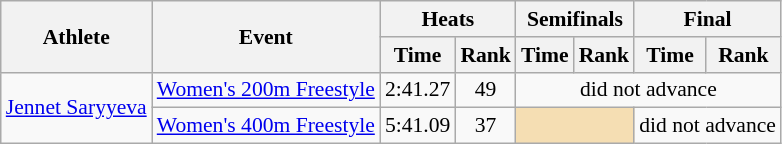<table class=wikitable style="font-size:90%">
<tr>
<th rowspan="2">Athlete</th>
<th rowspan="2">Event</th>
<th colspan="2">Heats</th>
<th colspan="2">Semifinals</th>
<th colspan="2">Final</th>
</tr>
<tr>
<th>Time</th>
<th>Rank</th>
<th>Time</th>
<th>Rank</th>
<th>Time</th>
<th>Rank</th>
</tr>
<tr>
<td rowspan="2"><a href='#'>Jennet Saryyeva</a></td>
<td><a href='#'>Women's 200m Freestyle</a></td>
<td align=center>2:41.27</td>
<td align=center>49</td>
<td align=center colspan=4>did not advance</td>
</tr>
<tr>
<td><a href='#'>Women's 400m Freestyle</a></td>
<td align=center>5:41.09</td>
<td align=center>37</td>
<td colspan= 2 bgcolor="wheat"></td>
<td align=center colspan=2>did not advance</td>
</tr>
</table>
